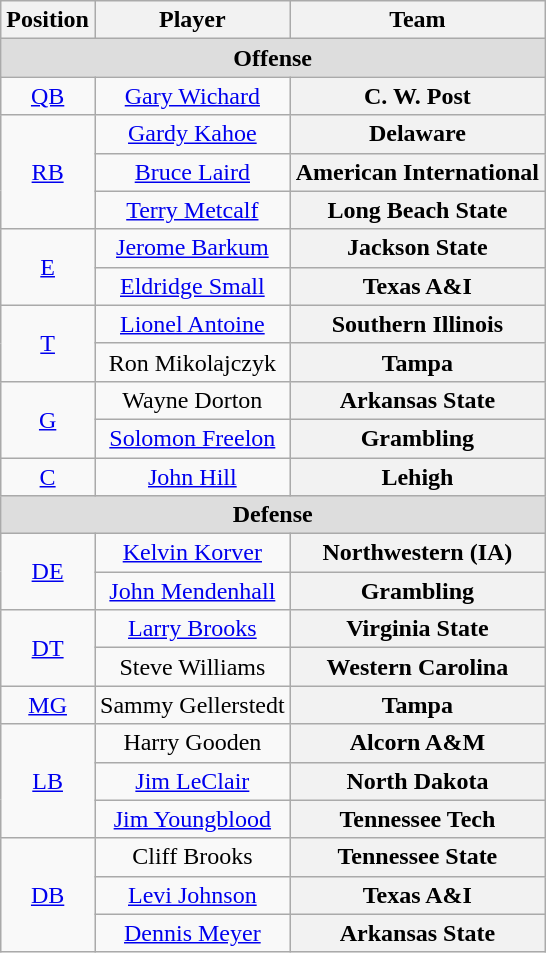<table class="wikitable">
<tr>
<th>Position</th>
<th>Player</th>
<th>Team</th>
</tr>
<tr>
<td colspan="3" style="text-align:center; background:#ddd;"><strong>Offense </strong></td>
</tr>
<tr style="text-align:center;">
<td><a href='#'>QB</a></td>
<td><a href='#'>Gary Wichard</a></td>
<th Style = >C. W. Post</th>
</tr>
<tr style="text-align:center;">
<td rowspan="3"><a href='#'>RB</a></td>
<td><a href='#'>Gardy Kahoe</a></td>
<th Style = >Delaware</th>
</tr>
<tr style="text-align:center;">
<td><a href='#'>Bruce Laird</a></td>
<th Style = >American International</th>
</tr>
<tr style="text-align:center;">
<td><a href='#'>Terry Metcalf</a></td>
<th Style = >Long Beach State</th>
</tr>
<tr style="text-align:center;">
<td rowspan="2"><a href='#'>E</a></td>
<td><a href='#'>Jerome Barkum</a></td>
<th Style = >Jackson State</th>
</tr>
<tr style="text-align:center;">
<td><a href='#'>Eldridge Small</a></td>
<th Style = >Texas A&I</th>
</tr>
<tr style="text-align:center;">
<td rowspan="2"><a href='#'>T</a></td>
<td><a href='#'>Lionel Antoine</a></td>
<th Style = >Southern Illinois</th>
</tr>
<tr style="text-align:center;">
<td>Ron Mikolajczyk</td>
<th Style = >Tampa</th>
</tr>
<tr style="text-align:center;">
<td rowspan="2"><a href='#'>G</a></td>
<td>Wayne Dorton</td>
<th Style = >Arkansas State</th>
</tr>
<tr style="text-align:center;">
<td><a href='#'>Solomon Freelon</a></td>
<th Style = >Grambling</th>
</tr>
<tr style="text-align:center;">
<td><a href='#'>C</a></td>
<td><a href='#'>John Hill</a></td>
<th Style = >Lehigh</th>
</tr>
<tr>
<td colspan="3" style="text-align:center; background:#ddd;"><strong>Defense</strong></td>
</tr>
<tr style="text-align:center;">
<td rowspan="2"><a href='#'>DE</a></td>
<td><a href='#'>Kelvin Korver</a></td>
<th Style = >Northwestern (IA)</th>
</tr>
<tr style="text-align:center;">
<td><a href='#'>John Mendenhall</a></td>
<th Style = >Grambling</th>
</tr>
<tr style="text-align:center;">
<td rowspan="2"><a href='#'>DT</a></td>
<td><a href='#'>Larry Brooks</a></td>
<th Style = >Virginia State</th>
</tr>
<tr style="text-align:center;">
<td>Steve Williams</td>
<th Style = >Western Carolina</th>
</tr>
<tr style="text-align:center;">
<td><a href='#'>MG</a></td>
<td>Sammy Gellerstedt</td>
<th Style = >Tampa</th>
</tr>
<tr style="text-align:center;">
<td rowspan="3"><a href='#'>LB</a></td>
<td>Harry Gooden</td>
<th Style = >Alcorn A&M</th>
</tr>
<tr style="text-align:center;">
<td><a href='#'>Jim LeClair</a></td>
<th Style = >North Dakota</th>
</tr>
<tr style="text-align:center;">
<td><a href='#'>Jim Youngblood</a></td>
<th Style = >Tennessee Tech</th>
</tr>
<tr style="text-align:center;">
<td rowspan="3"><a href='#'>DB</a></td>
<td>Cliff Brooks</td>
<th Style = >Tennessee State</th>
</tr>
<tr style="text-align:center;">
<td><a href='#'>Levi Johnson</a></td>
<th Style = >Texas A&I</th>
</tr>
<tr style="text-align:center;">
<td><a href='#'>Dennis Meyer</a></td>
<th Style = >Arkansas State</th>
</tr>
</table>
